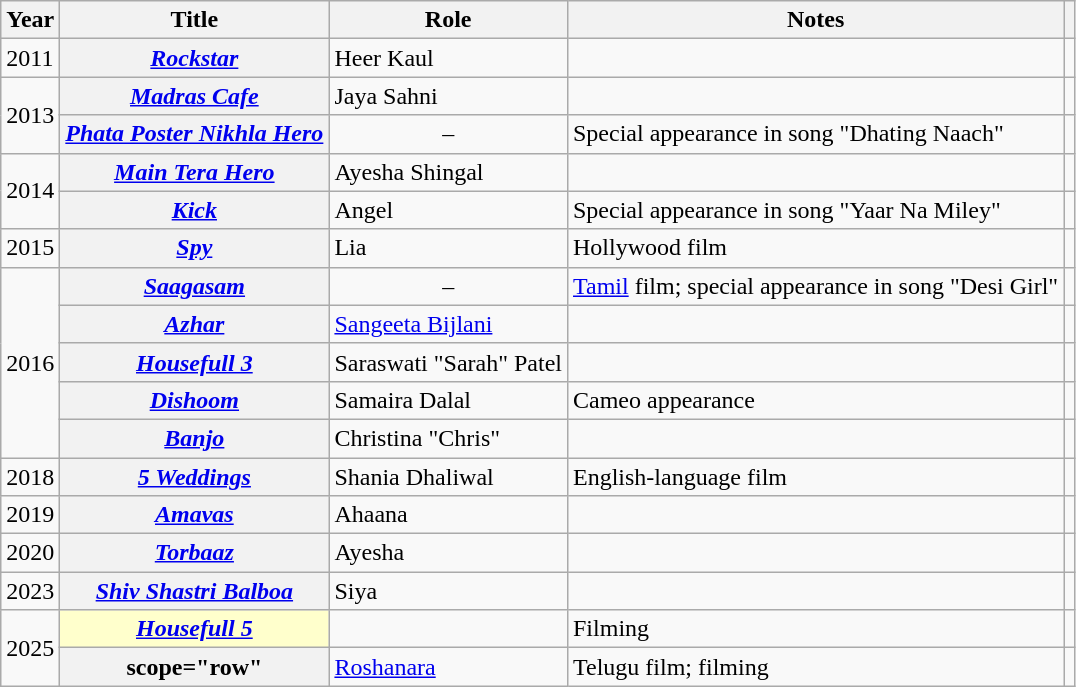<table class="wikitable plainrowheaders sortable">
<tr>
<th scope="col">Year</th>
<th scope="col">Title</th>
<th scope="col">Role</th>
<th scope="col" class="unsortable">Notes</th>
<th scope="col" class="unsortable"></th>
</tr>
<tr>
<td>2011</td>
<th scope="row"><em><a href='#'>Rockstar</a></em></th>
<td>Heer Kaul</td>
<td></td>
<td></td>
</tr>
<tr>
<td rowspan="2">2013</td>
<th scope="row"><em><a href='#'>Madras Cafe</a></em></th>
<td>Jaya Sahni</td>
<td></td>
<td></td>
</tr>
<tr>
<th scope="row"><em><a href='#'>Phata Poster Nikhla Hero</a></em></th>
<td style="text-align:center;">–</td>
<td>Special appearance in song "Dhating Naach"</td>
<td></td>
</tr>
<tr>
<td rowspan="2">2014</td>
<th scope="row"><em><a href='#'>Main Tera Hero</a></em></th>
<td>Ayesha Shingal</td>
<td></td>
<td></td>
</tr>
<tr>
<th scope="row"><em><a href='#'>Kick</a></em></th>
<td>Angel</td>
<td>Special appearance in song "Yaar Na Miley"</td>
<td></td>
</tr>
<tr>
<td>2015</td>
<th scope="row"><em><a href='#'>Spy</a></em></th>
<td>Lia</td>
<td>Hollywood film</td>
<td></td>
</tr>
<tr>
<td rowspan="5">2016</td>
<th scope="row"><em><a href='#'>Saagasam</a></em></th>
<td style="text-align:center;">–</td>
<td><a href='#'>Tamil</a> film; special appearance in song "Desi Girl"</td>
<td></td>
</tr>
<tr>
<th scope="row"><em><a href='#'>Azhar</a></em></th>
<td><a href='#'>Sangeeta Bijlani</a></td>
<td></td>
<td></td>
</tr>
<tr>
<th scope="row"><em><a href='#'>Housefull 3</a></em></th>
<td>Saraswati "Sarah" Patel</td>
<td></td>
<td></td>
</tr>
<tr>
<th scope="row"><em><a href='#'>Dishoom</a></em></th>
<td>Samaira Dalal</td>
<td>Cameo appearance</td>
<td></td>
</tr>
<tr>
<th scope="row"><em><a href='#'>Banjo</a></em></th>
<td>Christina "Chris"</td>
<td></td>
<td></td>
</tr>
<tr>
<td>2018</td>
<th scope="row"><em><a href='#'>5 Weddings</a></em></th>
<td>Shania Dhaliwal</td>
<td>English-language film</td>
<td></td>
</tr>
<tr>
<td>2019</td>
<th scope="row"><em><a href='#'>Amavas</a></em></th>
<td>Ahaana</td>
<td></td>
<td></td>
</tr>
<tr>
<td>2020</td>
<th scope="row"><em><a href='#'>Torbaaz</a></em></th>
<td>Ayesha</td>
<td></td>
<td></td>
</tr>
<tr>
<td>2023</td>
<th scope="row"><em><a href='#'>Shiv Shastri Balboa</a></em></th>
<td>Siya</td>
<td></td>
<td></td>
</tr>
<tr>
<td rowspan="2">2025</td>
<th scope="row"  style="background:#FFFFCC;"><em><a href='#'>Housefull 5</a></em> </th>
<td></td>
<td>Filming</td>
<td style="text-align:center;"></td>
</tr>
<tr>
<th>scope="row"  </th>
<td><a href='#'>Roshanara</a></td>
<td>Telugu film; filming</td>
<td></td>
</tr>
</table>
